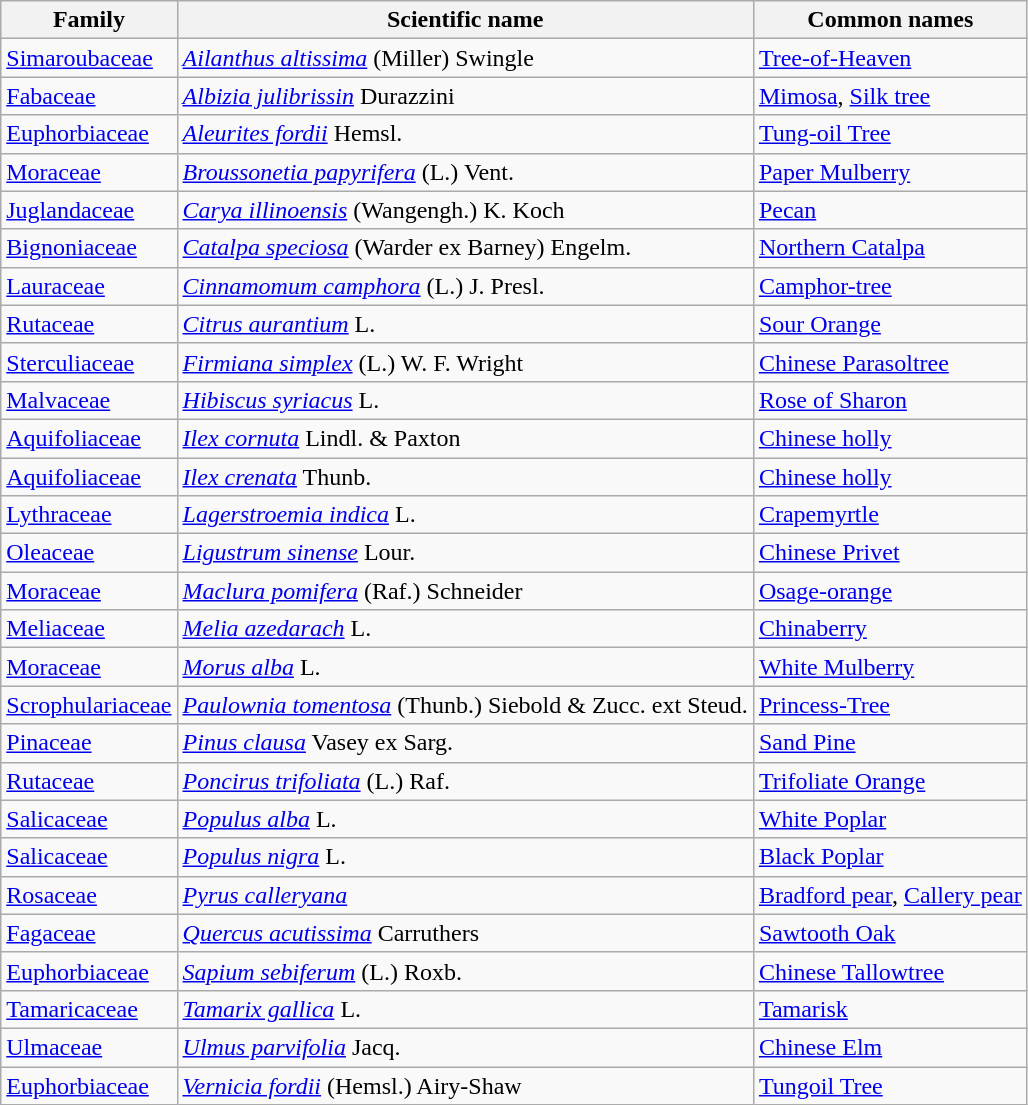<table class="wikitable sortable">
<tr>
<th>Family</th>
<th>Scientific name</th>
<th>Common names</th>
</tr>
<tr>
<td><a href='#'>Simaroubaceae</a></td>
<td><em><a href='#'>Ailanthus altissima</a></em> (Miller) Swingle</td>
<td><a href='#'>Tree-of-Heaven</a></td>
</tr>
<tr>
<td><a href='#'>Fabaceae</a></td>
<td><em><a href='#'>Albizia julibrissin</a></em> Durazzini</td>
<td><a href='#'>Mimosa</a>, <a href='#'>Silk tree</a></td>
</tr>
<tr>
<td><a href='#'>Euphorbiaceae</a></td>
<td><em><a href='#'>Aleurites fordii</a></em> Hemsl.</td>
<td><a href='#'>Tung-oil Tree</a></td>
</tr>
<tr>
<td><a href='#'>Moraceae</a></td>
<td><em><a href='#'>Broussonetia papyrifera</a></em> (L.) Vent.</td>
<td><a href='#'>Paper Mulberry</a></td>
</tr>
<tr>
<td><a href='#'>Juglandaceae</a></td>
<td><em><a href='#'>Carya illinoensis</a></em> (Wangengh.) K. Koch</td>
<td><a href='#'>Pecan</a></td>
</tr>
<tr>
<td><a href='#'>Bignoniaceae</a></td>
<td><em><a href='#'>Catalpa speciosa</a></em> (Warder ex Barney) Engelm.</td>
<td><a href='#'>Northern Catalpa</a></td>
</tr>
<tr>
<td><a href='#'>Lauraceae</a></td>
<td><em><a href='#'>Cinnamomum camphora</a></em> (L.) J. Presl.</td>
<td><a href='#'>Camphor-tree</a></td>
</tr>
<tr>
<td><a href='#'>Rutaceae</a></td>
<td><em><a href='#'>Citrus aurantium</a></em> L.</td>
<td><a href='#'>Sour Orange</a></td>
</tr>
<tr>
<td><a href='#'>Sterculiaceae</a></td>
<td><em><a href='#'>Firmiana simplex</a></em> (L.) W. F. Wright</td>
<td><a href='#'>Chinese Parasoltree</a></td>
</tr>
<tr>
<td><a href='#'>Malvaceae</a></td>
<td><em><a href='#'>Hibiscus syriacus</a></em> L.</td>
<td><a href='#'>Rose of Sharon</a></td>
</tr>
<tr>
<td><a href='#'>Aquifoliaceae</a></td>
<td><em><a href='#'>Ilex cornuta</a></em> Lindl. & Paxton</td>
<td><a href='#'>Chinese holly</a></td>
</tr>
<tr>
<td><a href='#'>Aquifoliaceae</a></td>
<td><em><a href='#'>Ilex crenata</a></em> Thunb.</td>
<td><a href='#'>Chinese holly</a></td>
</tr>
<tr>
<td><a href='#'>Lythraceae</a></td>
<td><em><a href='#'>Lagerstroemia indica</a></em> L.</td>
<td><a href='#'>Crapemyrtle</a></td>
</tr>
<tr>
<td><a href='#'>Oleaceae</a></td>
<td><em><a href='#'>Ligustrum sinense</a></em> Lour.</td>
<td><a href='#'>Chinese Privet</a></td>
</tr>
<tr>
<td><a href='#'>Moraceae</a></td>
<td><em><a href='#'>Maclura pomifera</a></em> (Raf.) Schneider</td>
<td><a href='#'>Osage-orange</a></td>
</tr>
<tr>
<td><a href='#'>Meliaceae</a></td>
<td><em><a href='#'>Melia azedarach</a></em> L.</td>
<td><a href='#'>Chinaberry</a></td>
</tr>
<tr>
<td><a href='#'>Moraceae</a></td>
<td><em><a href='#'>Morus alba</a></em> L.</td>
<td><a href='#'>White Mulberry</a></td>
</tr>
<tr>
<td><a href='#'>Scrophulariaceae</a></td>
<td><em><a href='#'>Paulownia tomentosa</a></em> (Thunb.) Siebold & Zucc. ext Steud.</td>
<td><a href='#'>Princess-Tree</a></td>
</tr>
<tr>
<td><a href='#'>Pinaceae</a></td>
<td><em><a href='#'>Pinus clausa</a></em> Vasey ex Sarg.</td>
<td><a href='#'>Sand Pine</a></td>
</tr>
<tr>
<td><a href='#'>Rutaceae</a></td>
<td><em><a href='#'>Poncirus trifoliata</a></em> (L.) Raf.</td>
<td><a href='#'>Trifoliate Orange</a></td>
</tr>
<tr>
<td><a href='#'>Salicaceae</a></td>
<td><em><a href='#'>Populus alba</a></em> L.</td>
<td><a href='#'>White Poplar</a></td>
</tr>
<tr>
<td><a href='#'>Salicaceae</a></td>
<td><em><a href='#'>Populus nigra</a></em> L.</td>
<td><a href='#'>Black Poplar</a></td>
</tr>
<tr>
<td><a href='#'>Rosaceae</a></td>
<td><em><a href='#'>Pyrus calleryana</a></em></td>
<td><a href='#'>Bradford pear</a>, <a href='#'>Callery pear</a></td>
</tr>
<tr>
<td><a href='#'>Fagaceae</a></td>
<td><em><a href='#'>Quercus acutissima</a></em> Carruthers </td>
<td><a href='#'>Sawtooth Oak</a></td>
</tr>
<tr>
<td><a href='#'>Euphorbiaceae</a></td>
<td><em><a href='#'>Sapium sebiferum</a></em> (L.) Roxb.</td>
<td><a href='#'>Chinese Tallowtree</a></td>
</tr>
<tr>
<td><a href='#'>Tamaricaceae</a></td>
<td><em><a href='#'>Tamarix gallica</a></em> L.</td>
<td><a href='#'>Tamarisk</a></td>
</tr>
<tr>
<td><a href='#'>Ulmaceae</a></td>
<td><em><a href='#'>Ulmus parvifolia</a></em> Jacq.</td>
<td><a href='#'>Chinese Elm</a></td>
</tr>
<tr>
<td><a href='#'>Euphorbiaceae</a></td>
<td><em><a href='#'>Vernicia fordii</a></em> (Hemsl.) Airy-Shaw</td>
<td><a href='#'>Tungoil Tree</a></td>
</tr>
</table>
